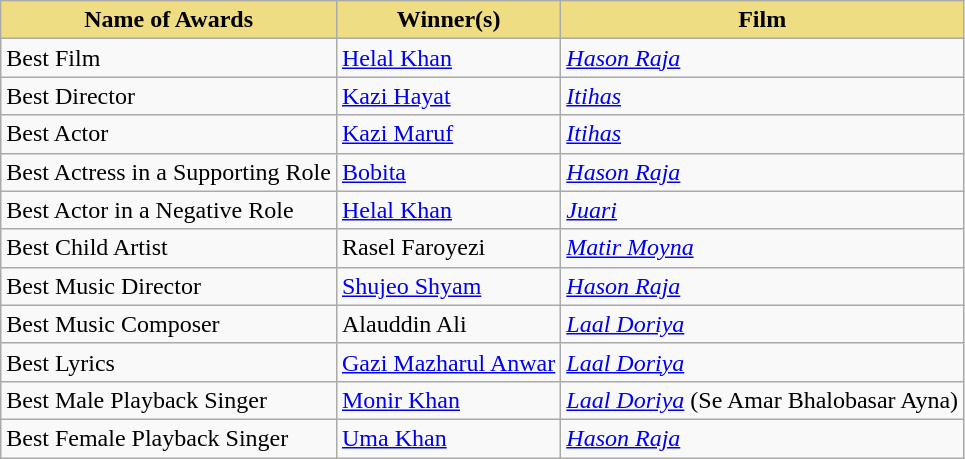<table class="wikitable sortable collapsible">
<tr>
<th style="background:#EEDD82;">Name of Awards</th>
<th style="background:#EEDD82;">Winner(s)</th>
<th style="background:#EEDD82;">Film</th>
</tr>
<tr>
<td>Best Film</td>
<td><a href='#'>Helal Khan</a></td>
<td><em><a href='#'>Hason Raja</a></em></td>
</tr>
<tr>
<td>Best Director</td>
<td><a href='#'>Kazi Hayat</a></td>
<td><em><a href='#'>Itihas</a></em></td>
</tr>
<tr>
<td>Best Actor</td>
<td><a href='#'>Kazi Maruf</a></td>
<td><em><a href='#'>Itihas</a></em></td>
</tr>
<tr>
<td>Best Actress in a Supporting Role</td>
<td><a href='#'>Bobita</a></td>
<td><em><a href='#'>Hason Raja</a></em></td>
</tr>
<tr>
<td>Best Actor in a Negative Role</td>
<td><a href='#'>Helal Khan</a></td>
<td><em><a href='#'>Juari</a></em></td>
</tr>
<tr>
<td>Best Child Artist</td>
<td>Rasel Faroyezi</td>
<td><em><a href='#'>Matir Moyna</a></em></td>
</tr>
<tr>
<td>Best Music Director</td>
<td><a href='#'>Shujeo Shyam</a></td>
<td><em><a href='#'>Hason Raja</a></em></td>
</tr>
<tr>
<td>Best Music Composer</td>
<td>Alauddin Ali</td>
<td><em><a href='#'>Laal Doriya</a></em></td>
</tr>
<tr>
<td>Best Lyrics</td>
<td><a href='#'>Gazi Mazharul Anwar</a></td>
<td><em><a href='#'>Laal Doriya</a></em></td>
</tr>
<tr>
<td>Best Male Playback Singer</td>
<td><a href='#'>Monir Khan</a></td>
<td><em><a href='#'>Laal Doriya</a></em> (Se Amar Bhalobasar Ayna)</td>
</tr>
<tr>
<td>Best Female Playback Singer</td>
<td><a href='#'>Uma Khan</a></td>
<td><em><a href='#'>Hason Raja</a></em></td>
</tr>
</table>
